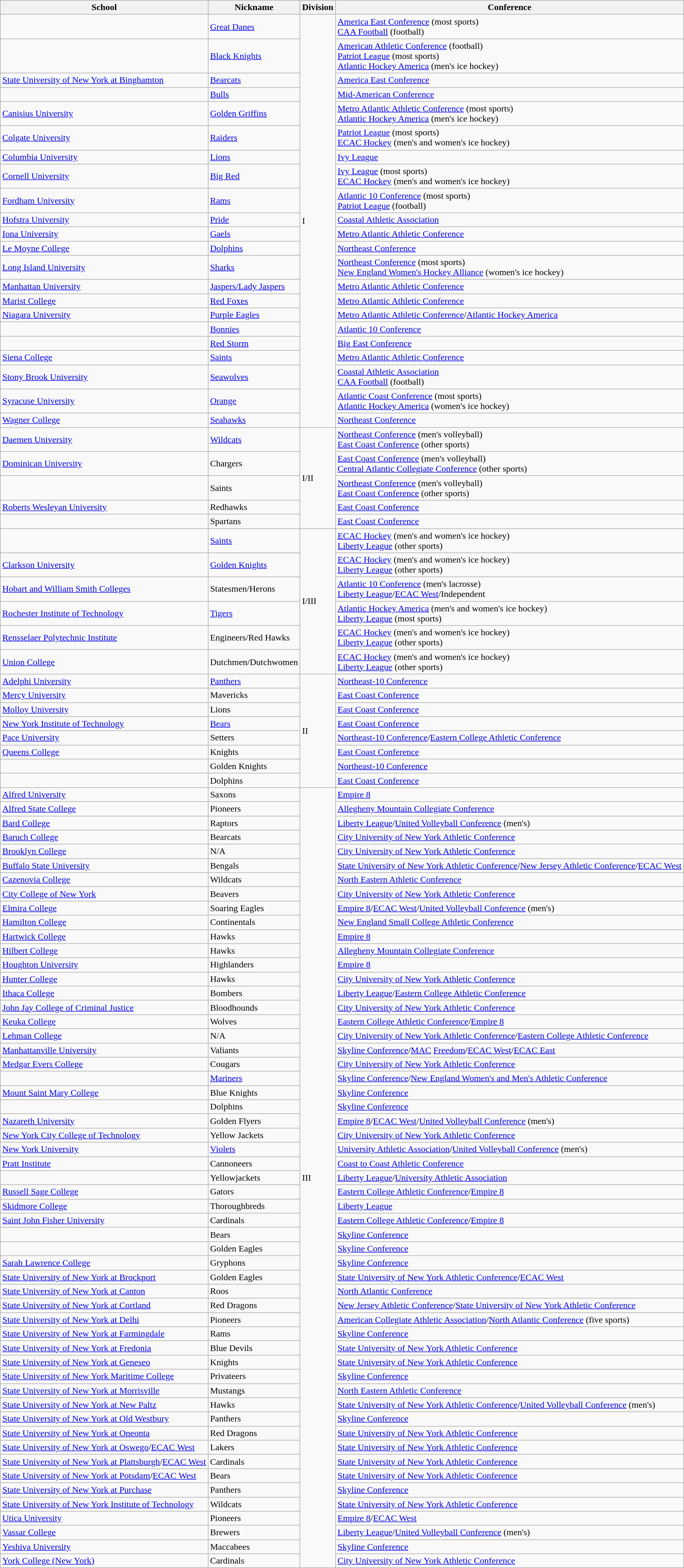<table class="wikitable">
<tr>
<th>School</th>
<th>Nickname</th>
<th>Division</th>
<th>Conference</th>
</tr>
<tr>
<td></td>
<td><a href='#'>Great Danes</a></td>
<td rowspan=22>I</td>
<td><a href='#'>America East Conference</a> (most sports)<br><a href='#'>CAA Football</a> (football)</td>
</tr>
<tr>
<td></td>
<td><a href='#'>Black Knights</a></td>
<td><a href='#'>American Athletic Conference</a> (football)<br><a href='#'>Patriot League</a> (most sports)<br><a href='#'>Atlantic Hockey America</a> (men's ice hockey)</td>
</tr>
<tr>
<td><a href='#'>State University of New York at Binghamton</a></td>
<td><a href='#'>Bearcats</a></td>
<td><a href='#'>America East Conference</a></td>
</tr>
<tr>
<td></td>
<td><a href='#'>Bulls</a></td>
<td><a href='#'>Mid-American Conference</a></td>
</tr>
<tr>
<td><a href='#'>Canisius University</a></td>
<td><a href='#'>Golden Griffins</a></td>
<td><a href='#'>Metro Atlantic Athletic Conference</a> (most sports)<br><a href='#'>Atlantic Hockey America</a> (men's ice hockey)</td>
</tr>
<tr>
<td><a href='#'>Colgate University</a></td>
<td><a href='#'>Raiders</a></td>
<td><a href='#'>Patriot League</a> (most sports)<br><a href='#'>ECAC Hockey</a> (men's and women's ice hockey)</td>
</tr>
<tr>
<td><a href='#'>Columbia University</a></td>
<td><a href='#'>Lions</a></td>
<td><a href='#'>Ivy League</a></td>
</tr>
<tr>
<td><a href='#'>Cornell University</a></td>
<td><a href='#'>Big Red</a></td>
<td><a href='#'>Ivy League</a> (most sports)<br><a href='#'>ECAC Hockey</a> (men's and women's ice hockey)</td>
</tr>
<tr>
<td><a href='#'>Fordham University</a></td>
<td><a href='#'>Rams</a></td>
<td><a href='#'>Atlantic 10 Conference</a> (most sports)<br><a href='#'>Patriot League</a> (football)</td>
</tr>
<tr>
<td><a href='#'>Hofstra University</a></td>
<td><a href='#'>Pride</a></td>
<td><a href='#'>Coastal Athletic Association</a></td>
</tr>
<tr>
<td><a href='#'>Iona University</a></td>
<td><a href='#'>Gaels</a></td>
<td><a href='#'>Metro Atlantic Athletic Conference</a></td>
</tr>
<tr>
<td><a href='#'>Le Moyne College</a></td>
<td><a href='#'>Dolphins</a></td>
<td><a href='#'>Northeast Conference</a></td>
</tr>
<tr>
<td><a href='#'>Long Island University</a></td>
<td><a href='#'>Sharks</a></td>
<td><a href='#'>Northeast Conference</a> (most sports)<br><a href='#'>New England Women's Hockey Alliance</a> (women's ice hockey)</td>
</tr>
<tr>
<td><a href='#'>Manhattan University</a></td>
<td><a href='#'>Jaspers/Lady Jaspers</a></td>
<td><a href='#'>Metro Atlantic Athletic Conference</a></td>
</tr>
<tr>
<td><a href='#'>Marist College</a></td>
<td><a href='#'>Red Foxes</a></td>
<td><a href='#'>Metro Atlantic Athletic Conference</a></td>
</tr>
<tr>
<td><a href='#'>Niagara University</a></td>
<td><a href='#'>Purple Eagles</a></td>
<td><a href='#'>Metro Atlantic Athletic Conference</a>/<a href='#'>Atlantic Hockey America</a></td>
</tr>
<tr>
<td></td>
<td><a href='#'>Bonnies</a></td>
<td><a href='#'>Atlantic 10 Conference</a></td>
</tr>
<tr>
<td></td>
<td><a href='#'>Red Storm</a></td>
<td><a href='#'>Big East Conference</a></td>
</tr>
<tr>
<td><a href='#'>Siena College</a></td>
<td><a href='#'>Saints</a></td>
<td><a href='#'>Metro Atlantic Athletic Conference</a></td>
</tr>
<tr>
<td><a href='#'>Stony Brook University</a></td>
<td><a href='#'>Seawolves</a></td>
<td><a href='#'>Coastal Athletic Association</a><br><a href='#'>CAA Football</a> (football)</td>
</tr>
<tr>
<td><a href='#'>Syracuse University</a></td>
<td><a href='#'>Orange</a></td>
<td><a href='#'>Atlantic Coast Conference</a> (most sports)<br><a href='#'>Atlantic Hockey America</a> (women's ice hockey)</td>
</tr>
<tr>
<td><a href='#'>Wagner College</a></td>
<td><a href='#'>Seahawks</a></td>
<td><a href='#'>Northeast Conference</a></td>
</tr>
<tr>
<td><a href='#'>Daemen University</a></td>
<td><a href='#'>Wildcats</a></td>
<td rowspan=5>I/II</td>
<td><a href='#'>Northeast Conference</a> (men's volleyball)<br><a href='#'>East Coast Conference</a> (other sports)</td>
</tr>
<tr>
<td><a href='#'>Dominican University</a></td>
<td>Chargers</td>
<td><a href='#'>East Coast Conference</a> (men's volleyball)<br><a href='#'>Central Atlantic Collegiate Conference</a> (other sports)</td>
</tr>
<tr>
<td></td>
<td>Saints</td>
<td><a href='#'>Northeast Conference</a> (men's volleyball)<br><a href='#'>East Coast Conference</a> (other sports)</td>
</tr>
<tr>
<td><a href='#'>Roberts Wesleyan University</a></td>
<td>Redhawks</td>
<td><a href='#'>East Coast Conference</a></td>
</tr>
<tr>
<td></td>
<td>Spartans</td>
<td><a href='#'>East Coast Conference</a></td>
</tr>
<tr>
<td></td>
<td><a href='#'>Saints</a></td>
<td rowspan=6>I/III</td>
<td><a href='#'>ECAC Hockey</a> (men's and women's ice hockey)<br><a href='#'>Liberty League</a> (other sports)</td>
</tr>
<tr>
<td><a href='#'>Clarkson University</a></td>
<td><a href='#'>Golden Knights</a></td>
<td><a href='#'>ECAC Hockey</a> (men's and women's ice hockey)<br><a href='#'>Liberty League</a> (other sports)</td>
</tr>
<tr>
<td><a href='#'>Hobart and William Smith Colleges</a></td>
<td>Statesmen/Herons</td>
<td><a href='#'>Atlantic 10 Conference</a> (men's lacrosse)<br><a href='#'>Liberty League</a>/<a href='#'>ECAC West</a>/Independent</td>
</tr>
<tr>
<td><a href='#'>Rochester Institute of Technology</a></td>
<td><a href='#'>Tigers</a></td>
<td><a href='#'>Atlantic Hockey America</a> (men's and women's ice hockey)<br><a href='#'>Liberty League</a> (most sports)</td>
</tr>
<tr>
<td><a href='#'>Rensselaer Polytechnic Institute</a></td>
<td>Engineers/Red Hawks</td>
<td><a href='#'>ECAC Hockey</a> (men's and women's ice hockey)<br><a href='#'>Liberty League</a> (other sports)</td>
</tr>
<tr>
<td><a href='#'>Union College</a></td>
<td>Dutchmen/Dutchwomen</td>
<td><a href='#'>ECAC Hockey</a> (men's and women's ice hockey)<br><a href='#'>Liberty League</a> (other sports)</td>
</tr>
<tr>
<td><a href='#'>Adelphi University</a></td>
<td><a href='#'>Panthers</a></td>
<td rowspan=8>II</td>
<td><a href='#'>Northeast-10 Conference</a></td>
</tr>
<tr>
<td><a href='#'>Mercy University</a></td>
<td>Mavericks</td>
<td><a href='#'>East Coast Conference</a></td>
</tr>
<tr>
<td><a href='#'>Molloy University</a></td>
<td>Lions</td>
<td><a href='#'>East Coast Conference</a></td>
</tr>
<tr>
<td><a href='#'>New York Institute of Technology</a></td>
<td><a href='#'>Bears</a></td>
<td><a href='#'>East Coast Conference</a></td>
</tr>
<tr>
<td><a href='#'>Pace University</a></td>
<td>Setters</td>
<td><a href='#'>Northeast-10 Conference</a>/<a href='#'>Eastern College Athletic Conference</a></td>
</tr>
<tr>
<td><a href='#'>Queens College</a></td>
<td>Knights</td>
<td><a href='#'>East Coast Conference</a></td>
</tr>
<tr>
<td></td>
<td>Golden Knights</td>
<td><a href='#'>Northeast-10 Conference</a></td>
</tr>
<tr>
<td></td>
<td>Dolphins</td>
<td><a href='#'>East Coast Conference</a></td>
</tr>
<tr>
<td><a href='#'>Alfred University</a></td>
<td>Saxons</td>
<td rowspan=56>III</td>
<td><a href='#'>Empire 8</a></td>
</tr>
<tr>
<td><a href='#'>Alfred State College</a></td>
<td>Pioneers</td>
<td><a href='#'>Allegheny Mountain Collegiate Conference</a></td>
</tr>
<tr>
<td><a href='#'>Bard College</a></td>
<td>Raptors</td>
<td><a href='#'>Liberty League</a>/<a href='#'>United Volleyball Conference</a> (men's)</td>
</tr>
<tr>
<td><a href='#'>Baruch College</a></td>
<td>Bearcats</td>
<td><a href='#'>City University of New York Athletic Conference</a></td>
</tr>
<tr>
<td><a href='#'>Brooklyn College</a></td>
<td>N/A</td>
<td><a href='#'>City University of New York Athletic Conference</a></td>
</tr>
<tr>
<td><a href='#'>Buffalo State University</a></td>
<td>Bengals</td>
<td><a href='#'>State University of New York Athletic Conference</a>/<a href='#'>New Jersey Athletic Conference</a>/<a href='#'>ECAC West</a></td>
</tr>
<tr>
<td><a href='#'>Cazenovia College</a></td>
<td>Wildcats</td>
<td><a href='#'>North Eastern Athletic Conference</a></td>
</tr>
<tr>
<td><a href='#'>City College of New York</a></td>
<td>Beavers</td>
<td><a href='#'>City University of New York Athletic Conference</a></td>
</tr>
<tr>
<td><a href='#'>Elmira College</a></td>
<td>Soaring Eagles</td>
<td><a href='#'>Empire 8</a>/<a href='#'>ECAC West</a>/<a href='#'>United Volleyball Conference</a> (men's)</td>
</tr>
<tr>
<td><a href='#'>Hamilton College</a></td>
<td>Continentals</td>
<td><a href='#'>New England Small College Athletic Conference</a></td>
</tr>
<tr>
<td><a href='#'>Hartwick College</a></td>
<td>Hawks</td>
<td><a href='#'>Empire 8</a></td>
</tr>
<tr>
<td><a href='#'>Hilbert College</a></td>
<td>Hawks</td>
<td><a href='#'>Allegheny Mountain Collegiate Conference</a></td>
</tr>
<tr>
<td><a href='#'>Houghton University</a></td>
<td>Highlanders</td>
<td><a href='#'>Empire 8</a></td>
</tr>
<tr>
<td><a href='#'>Hunter College</a></td>
<td>Hawks</td>
<td><a href='#'>City University of New York Athletic Conference</a></td>
</tr>
<tr>
<td><a href='#'>Ithaca College</a></td>
<td>Bombers</td>
<td><a href='#'>Liberty League</a>/<a href='#'>Eastern College Athletic Conference</a></td>
</tr>
<tr>
<td><a href='#'>John Jay College of Criminal Justice</a></td>
<td>Bloodhounds</td>
<td><a href='#'>City University of New York Athletic Conference</a></td>
</tr>
<tr>
<td><a href='#'>Keuka College</a></td>
<td>Wolves</td>
<td><a href='#'>Eastern College Athletic Conference</a>/<a href='#'>Empire 8</a></td>
</tr>
<tr>
<td><a href='#'>Lehman College</a></td>
<td>N/A</td>
<td><a href='#'>City University of New York Athletic Conference</a>/<a href='#'>Eastern College Athletic Conference</a></td>
</tr>
<tr>
<td><a href='#'>Manhattanville University</a></td>
<td>Valiants</td>
<td><a href='#'>Skyline Conference</a>/<a href='#'>MAC</a> <a href='#'>Freedom</a>/<a href='#'>ECAC West</a>/<a href='#'>ECAC East</a></td>
</tr>
<tr>
<td><a href='#'>Medgar Evers College</a></td>
<td>Cougars</td>
<td><a href='#'>City University of New York Athletic Conference</a></td>
</tr>
<tr>
<td></td>
<td><a href='#'>Mariners</a></td>
<td><a href='#'>Skyline Conference</a>/<a href='#'>New England Women's and Men's Athletic Conference</a></td>
</tr>
<tr>
<td><a href='#'>Mount Saint Mary College</a></td>
<td>Blue Knights</td>
<td><a href='#'>Skyline Conference</a></td>
</tr>
<tr>
<td></td>
<td>Dolphins</td>
<td><a href='#'>Skyline Conference</a></td>
</tr>
<tr>
<td><a href='#'>Nazareth University</a></td>
<td>Golden Flyers</td>
<td><a href='#'>Empire 8</a>/<a href='#'>ECAC West</a>/<a href='#'>United Volleyball Conference</a> (men's)</td>
</tr>
<tr>
<td><a href='#'>New York City College of Technology</a></td>
<td>Yellow Jackets</td>
<td><a href='#'>City University of New York Athletic Conference</a></td>
</tr>
<tr>
<td><a href='#'>New York University</a></td>
<td><a href='#'>Violets</a></td>
<td><a href='#'>University Athletic Association</a>/<a href='#'>United Volleyball Conference</a> (men's)</td>
</tr>
<tr>
<td><a href='#'>Pratt Institute</a></td>
<td>Cannoneers</td>
<td><a href='#'>Coast to Coast Athletic Conference</a></td>
</tr>
<tr>
<td></td>
<td>Yellowjackets</td>
<td><a href='#'>Liberty League</a>/<a href='#'>University Athletic Association</a></td>
</tr>
<tr>
<td><a href='#'>Russell Sage College</a></td>
<td>Gators</td>
<td><a href='#'>Eastern College Athletic Conference</a>/<a href='#'>Empire 8</a></td>
</tr>
<tr>
<td><a href='#'>Skidmore College</a></td>
<td>Thoroughbreds</td>
<td><a href='#'>Liberty League</a></td>
</tr>
<tr>
<td><a href='#'>Saint John Fisher University</a></td>
<td>Cardinals</td>
<td><a href='#'>Eastern College Athletic Conference</a>/<a href='#'>Empire 8</a></td>
</tr>
<tr>
<td></td>
<td>Bears</td>
<td><a href='#'>Skyline Conference</a></td>
</tr>
<tr>
<td></td>
<td>Golden Eagles</td>
<td><a href='#'>Skyline Conference</a></td>
</tr>
<tr>
<td><a href='#'>Sarah Lawrence College</a></td>
<td>Gryphons</td>
<td><a href='#'>Skyline Conference</a></td>
</tr>
<tr>
<td><a href='#'>State University of New York at Brockport</a></td>
<td>Golden Eagles</td>
<td><a href='#'>State University of New York Athletic Conference</a>/<a href='#'>ECAC West</a></td>
</tr>
<tr>
<td><a href='#'>State University of New York at Canton</a></td>
<td>Roos</td>
<td><a href='#'>North Atlantic Conference</a></td>
</tr>
<tr>
<td><a href='#'>State University of New York at Cortland</a></td>
<td>Red Dragons</td>
<td><a href='#'>New Jersey Athletic Conference</a>/<a href='#'>State University of New York Athletic Conference</a></td>
</tr>
<tr>
<td><a href='#'>State University of New York at Delhi</a></td>
<td>Pioneers</td>
<td><a href='#'>American Collegiate Athletic Association</a>/<a href='#'>North Atlantic Conference</a> (five sports)</td>
</tr>
<tr>
<td><a href='#'>State University of New York at Farmingdale</a></td>
<td>Rams</td>
<td><a href='#'>Skyline Conference</a></td>
</tr>
<tr>
<td><a href='#'>State University of New York at Fredonia</a></td>
<td>Blue Devils</td>
<td><a href='#'>State University of New York Athletic Conference</a></td>
</tr>
<tr>
<td><a href='#'>State University of New York at Geneseo</a></td>
<td>Knights</td>
<td><a href='#'>State University of New York Athletic Conference</a></td>
</tr>
<tr>
<td><a href='#'>State University of New York Maritime College</a></td>
<td>Privateers</td>
<td><a href='#'>Skyline Conference</a></td>
</tr>
<tr>
<td><a href='#'>State University of New York at Morrisville</a></td>
<td>Mustangs</td>
<td><a href='#'>North Eastern Athletic Conference</a></td>
</tr>
<tr>
<td><a href='#'>State University of New York at New Paltz</a></td>
<td>Hawks</td>
<td><a href='#'>State University of New York Athletic Conference</a>/<a href='#'>United Volleyball Conference</a> (men's)</td>
</tr>
<tr>
<td><a href='#'>State University of New York at Old Westbury</a></td>
<td>Panthers</td>
<td><a href='#'>Skyline Conference</a></td>
</tr>
<tr>
<td><a href='#'>State University of New York at Oneonta</a></td>
<td>Red Dragons</td>
<td><a href='#'>State University of New York Athletic Conference</a></td>
</tr>
<tr>
<td><a href='#'>State University of New York at Oswego</a>/<a href='#'>ECAC West</a></td>
<td>Lakers</td>
<td><a href='#'>State University of New York Athletic Conference</a></td>
</tr>
<tr>
<td><a href='#'>State University of New York at Plattsburgh</a>/<a href='#'>ECAC West</a></td>
<td>Cardinals</td>
<td><a href='#'>State University of New York Athletic Conference</a></td>
</tr>
<tr>
<td><a href='#'>State University of New York at Potsdam</a>/<a href='#'>ECAC West</a></td>
<td>Bears</td>
<td><a href='#'>State University of New York Athletic Conference</a></td>
</tr>
<tr>
<td><a href='#'>State University of New York at Purchase</a></td>
<td>Panthers</td>
<td><a href='#'>Skyline Conference</a></td>
</tr>
<tr>
<td><a href='#'>State University of New York Institute of Technology</a></td>
<td>Wildcats</td>
<td><a href='#'>State University of New York Athletic Conference</a></td>
</tr>
<tr>
<td><a href='#'>Utica University</a></td>
<td>Pioneers</td>
<td><a href='#'>Empire 8</a>/<a href='#'>ECAC West</a></td>
</tr>
<tr>
<td><a href='#'>Vassar College</a></td>
<td>Brewers</td>
<td><a href='#'>Liberty League</a>/<a href='#'>United Volleyball Conference</a> (men's)</td>
</tr>
<tr>
<td><a href='#'>Yeshiva University</a></td>
<td>Maccabees</td>
<td><a href='#'>Skyline Conference</a></td>
</tr>
<tr>
<td><a href='#'>York College (New York)</a></td>
<td>Cardinals</td>
<td><a href='#'>City University of New York Athletic Conference</a></td>
</tr>
</table>
